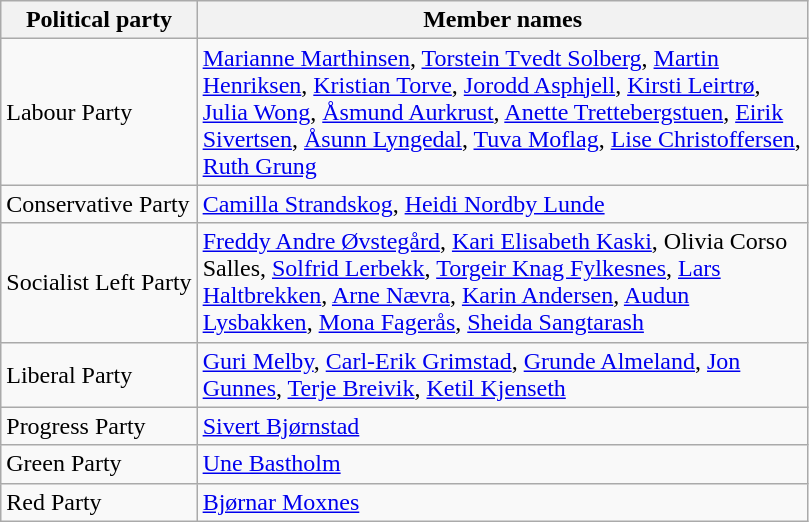<table class="wikitable">
<tr>
<th>Political party</th>
<th width=400>Member names</th>
</tr>
<tr>
<td>Labour Party</td>
<td><a href='#'>Marianne Marthinsen</a>, <a href='#'>Torstein Tvedt Solberg</a>, <a href='#'>Martin Henriksen</a>, <a href='#'>Kristian Torve</a>, <a href='#'>Jorodd Asphjell</a>, <a href='#'>Kirsti Leirtrø</a>, <a href='#'>Julia Wong</a>, <a href='#'>Åsmund Aurkrust</a>, <a href='#'>Anette Trettebergstuen</a>, <a href='#'>Eirik Sivertsen</a>, <a href='#'>Åsunn Lyngedal</a>, <a href='#'>Tuva Moflag</a>, <a href='#'>Lise Christoffersen</a>, <a href='#'>Ruth Grung</a></td>
</tr>
<tr>
<td>Conservative Party</td>
<td><a href='#'>Camilla Strandskog</a>, <a href='#'>Heidi Nordby Lunde</a></td>
</tr>
<tr>
<td>Socialist Left Party</td>
<td><a href='#'>Freddy Andre Øvstegård</a>, <a href='#'>Kari Elisabeth Kaski</a>, Olivia Corso Salles, <a href='#'>Solfrid Lerbekk</a>, <a href='#'>Torgeir Knag Fylkesnes</a>, <a href='#'>Lars Haltbrekken</a>, <a href='#'>Arne Nævra</a>, <a href='#'>Karin Andersen</a>, <a href='#'>Audun Lysbakken</a>, <a href='#'>Mona Fagerås</a>, <a href='#'>Sheida Sangtarash</a></td>
</tr>
<tr>
<td>Liberal Party</td>
<td><a href='#'>Guri Melby</a>, <a href='#'>Carl-Erik Grimstad</a>, <a href='#'>Grunde Almeland</a>, <a href='#'>Jon Gunnes</a>, <a href='#'>Terje Breivik</a>, <a href='#'>Ketil Kjenseth</a></td>
</tr>
<tr>
<td>Progress Party</td>
<td><a href='#'>Sivert Bjørnstad</a></td>
</tr>
<tr>
<td>Green Party</td>
<td><a href='#'>Une Bastholm</a></td>
</tr>
<tr>
<td>Red Party</td>
<td><a href='#'>Bjørnar Moxnes</a></td>
</tr>
</table>
